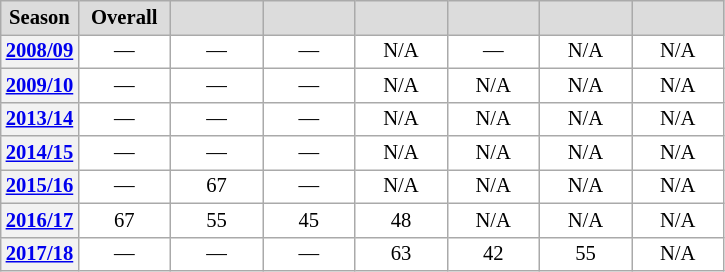<table class="wikitable plainrowheaders" style="background:#fff; font-size:86%; line-height:16px; border:gray solid 1px; border-collapse:collapse;">
<tr style="background:#ccc; text-align:center;">
<th scope="col" style="background:#dcdcdc; width:45px;">Season</th>
<th scope="col" style="background:#dcdcdc; width:55px;">Overall</th>
<th scope="col" style="background:#dcdcdc; width:55px;"></th>
<th scope="col" style="background:#dcdcdc; width:55px;"></th>
<th scope="col" style="background:#dcdcdc; width:55px;"></th>
<th scope="col" style="background:#dcdcdc; width:55px;"></th>
<th scope="col" style="background:#dcdcdc; width:55px;"></th>
<th scope="col" style="background:#dcdcdc; width:55px;"></th>
</tr>
<tr>
<th scope=row align=center><a href='#'>2008/09</a></th>
<td align=center>—</td>
<td align=center>—</td>
<td align=center>—</td>
<td align=center>N/A</td>
<td align=center>—</td>
<td align=center>N/A</td>
<td align=center>N/A</td>
</tr>
<tr>
<th scope=row align=center><a href='#'>2009/10</a></th>
<td align=center>—</td>
<td align=center>—</td>
<td align=center>—</td>
<td align=center>N/A</td>
<td align=center>N/A</td>
<td align=center>N/A</td>
<td align=center>N/A</td>
</tr>
<tr>
<th scope=row align=center><a href='#'>2013/14</a></th>
<td align=center>—</td>
<td align=center>—</td>
<td align=center>—</td>
<td align=center>N/A</td>
<td align=center>N/A</td>
<td align=center>N/A</td>
<td align=center>N/A</td>
</tr>
<tr>
<th scope=row align=center><a href='#'>2014/15</a></th>
<td align=center>—</td>
<td align=center>—</td>
<td align=center>—</td>
<td align=center>N/A</td>
<td align=center>N/A</td>
<td align=center>N/A</td>
<td align=center>N/A</td>
</tr>
<tr>
<th scope=row align=center><a href='#'>2015/16</a></th>
<td align=center>—</td>
<td align=center>67</td>
<td align=center>—</td>
<td align=center>N/A</td>
<td align=center>N/A</td>
<td align=center>N/A</td>
<td align=center>N/A</td>
</tr>
<tr>
<th scope=row align=center><a href='#'>2016/17</a></th>
<td align=center>67</td>
<td align=center>55</td>
<td align=center>45</td>
<td align=center>48</td>
<td align=center>N/A</td>
<td align=center>N/A</td>
<td align=center>N/A</td>
</tr>
<tr>
<th scope=row align=center><a href='#'>2017/18</a></th>
<td align=center>—</td>
<td align=center>—</td>
<td align=center>—</td>
<td align=center>63</td>
<td align=center>42</td>
<td align=center>55</td>
<td align=center>N/A</td>
</tr>
</table>
